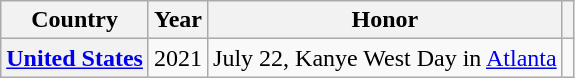<table class="wikitable sortable plainrowheaders">
<tr>
<th scope="col">Country</th>
<th scope="col">Year</th>
<th scope="col">Honor</th>
<th scope="col" class="unsortable"></th>
</tr>
<tr>
<th scope="row"><a href='#'>United States</a></th>
<td>2021</td>
<td>July 22, Kanye West Day in <a href='#'>Atlanta</a></td>
<td style="text-align:center;"></td>
</tr>
</table>
